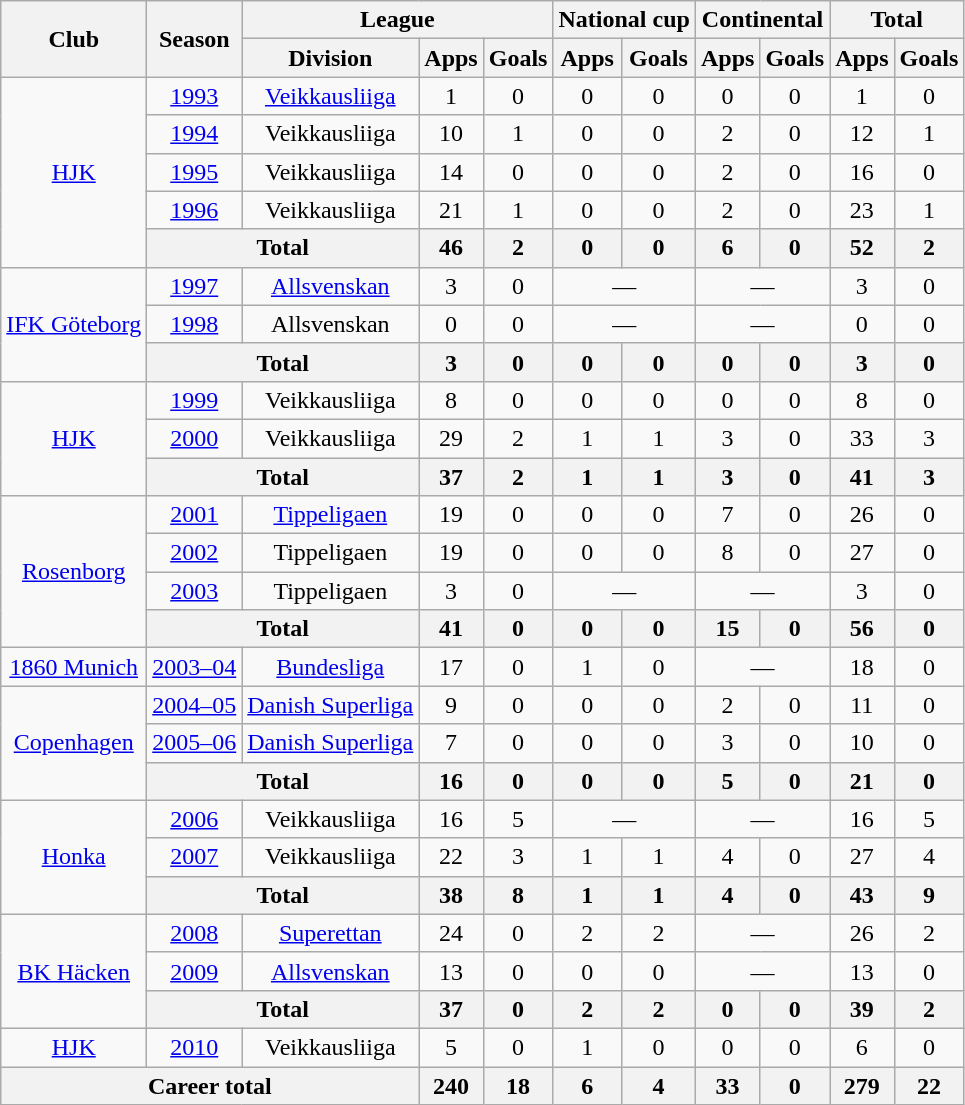<table class="wikitable" style="text-align:center">
<tr>
<th rowspan="2">Club</th>
<th rowspan="2">Season</th>
<th colspan="3">League</th>
<th colspan="2">National cup</th>
<th colspan="2">Continental</th>
<th colspan="2">Total</th>
</tr>
<tr>
<th>Division</th>
<th>Apps</th>
<th>Goals</th>
<th>Apps</th>
<th>Goals</th>
<th>Apps</th>
<th>Goals</th>
<th>Apps</th>
<th>Goals</th>
</tr>
<tr>
<td rowspan="5"><a href='#'>HJK</a></td>
<td><a href='#'>1993</a></td>
<td><a href='#'>Veikkausliiga</a></td>
<td>1</td>
<td>0</td>
<td>0</td>
<td>0</td>
<td>0</td>
<td>0</td>
<td>1</td>
<td>0</td>
</tr>
<tr>
<td><a href='#'>1994</a></td>
<td>Veikkausliiga</td>
<td>10</td>
<td>1</td>
<td>0</td>
<td>0</td>
<td>2</td>
<td>0</td>
<td>12</td>
<td>1</td>
</tr>
<tr>
<td><a href='#'>1995</a></td>
<td>Veikkausliiga</td>
<td>14</td>
<td>0</td>
<td>0</td>
<td>0</td>
<td>2</td>
<td>0</td>
<td>16</td>
<td>0</td>
</tr>
<tr>
<td><a href='#'>1996</a></td>
<td>Veikkausliiga</td>
<td>21</td>
<td>1</td>
<td>0</td>
<td>0</td>
<td>2</td>
<td>0</td>
<td>23</td>
<td>1</td>
</tr>
<tr>
<th colspan="2">Total</th>
<th>46</th>
<th>2</th>
<th>0</th>
<th>0</th>
<th>6</th>
<th>0</th>
<th>52</th>
<th>2</th>
</tr>
<tr>
<td rowspan="3"><a href='#'>IFK Göteborg</a></td>
<td><a href='#'>1997</a></td>
<td><a href='#'>Allsvenskan</a></td>
<td>3</td>
<td>0</td>
<td colspan="2">—</td>
<td colspan="2">—</td>
<td>3</td>
<td>0</td>
</tr>
<tr>
<td><a href='#'>1998</a></td>
<td>Allsvenskan</td>
<td>0</td>
<td>0</td>
<td colspan="2">—</td>
<td colspan="2">—</td>
<td>0</td>
<td>0</td>
</tr>
<tr>
<th colspan="2">Total</th>
<th>3</th>
<th>0</th>
<th>0</th>
<th>0</th>
<th>0</th>
<th>0</th>
<th>3</th>
<th>0</th>
</tr>
<tr>
<td rowspan="3"><a href='#'>HJK</a></td>
<td><a href='#'>1999</a></td>
<td>Veikkausliiga</td>
<td>8</td>
<td>0</td>
<td>0</td>
<td>0</td>
<td>0</td>
<td>0</td>
<td>8</td>
<td>0</td>
</tr>
<tr>
<td><a href='#'>2000</a></td>
<td>Veikkausliiga</td>
<td>29</td>
<td>2</td>
<td>1</td>
<td>1</td>
<td>3</td>
<td>0</td>
<td>33</td>
<td>3</td>
</tr>
<tr>
<th colspan="2">Total</th>
<th>37</th>
<th>2</th>
<th>1</th>
<th>1</th>
<th>3</th>
<th>0</th>
<th>41</th>
<th>3</th>
</tr>
<tr>
<td rowspan="4"><a href='#'>Rosenborg</a></td>
<td><a href='#'>2001</a></td>
<td><a href='#'>Tippeligaen</a></td>
<td>19</td>
<td>0</td>
<td>0</td>
<td>0</td>
<td>7</td>
<td>0</td>
<td>26</td>
<td>0</td>
</tr>
<tr>
<td><a href='#'>2002</a></td>
<td>Tippeligaen</td>
<td>19</td>
<td>0</td>
<td>0</td>
<td>0</td>
<td>8</td>
<td>0</td>
<td>27</td>
<td>0</td>
</tr>
<tr>
<td><a href='#'>2003</a></td>
<td>Tippeligaen</td>
<td>3</td>
<td>0</td>
<td colspan="2">—</td>
<td colspan="2">—</td>
<td>3</td>
<td>0</td>
</tr>
<tr>
<th colspan="2">Total</th>
<th>41</th>
<th>0</th>
<th>0</th>
<th>0</th>
<th>15</th>
<th>0</th>
<th>56</th>
<th>0</th>
</tr>
<tr>
<td><a href='#'>1860 Munich</a></td>
<td><a href='#'>2003–04</a></td>
<td><a href='#'>Bundesliga</a></td>
<td>17</td>
<td>0</td>
<td>1</td>
<td>0</td>
<td colspan="2">—</td>
<td>18</td>
<td>0</td>
</tr>
<tr>
<td rowspan="3"><a href='#'>Copenhagen</a></td>
<td><a href='#'>2004–05</a></td>
<td><a href='#'>Danish Superliga</a></td>
<td>9</td>
<td>0</td>
<td>0</td>
<td>0</td>
<td>2</td>
<td>0</td>
<td>11</td>
<td>0</td>
</tr>
<tr>
<td><a href='#'>2005–06</a></td>
<td><a href='#'>Danish Superliga</a></td>
<td>7</td>
<td>0</td>
<td>0</td>
<td>0</td>
<td>3</td>
<td>0</td>
<td>10</td>
<td>0</td>
</tr>
<tr>
<th colspan="2">Total</th>
<th>16</th>
<th>0</th>
<th>0</th>
<th>0</th>
<th>5</th>
<th>0</th>
<th>21</th>
<th>0</th>
</tr>
<tr>
<td rowspan="3"><a href='#'>Honka</a></td>
<td><a href='#'>2006</a></td>
<td>Veikkausliiga</td>
<td>16</td>
<td>5</td>
<td colspan="2">—</td>
<td colspan="2">—</td>
<td>16</td>
<td>5</td>
</tr>
<tr>
<td><a href='#'>2007</a></td>
<td>Veikkausliiga</td>
<td>22</td>
<td>3</td>
<td>1</td>
<td>1</td>
<td>4</td>
<td>0</td>
<td>27</td>
<td>4</td>
</tr>
<tr>
<th colspan="2">Total</th>
<th>38</th>
<th>8</th>
<th>1</th>
<th>1</th>
<th>4</th>
<th>0</th>
<th>43</th>
<th>9</th>
</tr>
<tr>
<td rowspan="3"><a href='#'>BK Häcken</a></td>
<td><a href='#'>2008</a></td>
<td><a href='#'>Superettan</a></td>
<td>24</td>
<td>0</td>
<td>2</td>
<td>2</td>
<td colspan="2">—</td>
<td>26</td>
<td>2</td>
</tr>
<tr>
<td><a href='#'>2009</a></td>
<td><a href='#'>Allsvenskan</a></td>
<td>13</td>
<td>0</td>
<td>0</td>
<td>0</td>
<td colspan="2">—</td>
<td>13</td>
<td>0</td>
</tr>
<tr>
<th colspan="2">Total</th>
<th>37</th>
<th>0</th>
<th>2</th>
<th>2</th>
<th>0</th>
<th>0</th>
<th>39</th>
<th>2</th>
</tr>
<tr>
<td><a href='#'>HJK</a></td>
<td><a href='#'>2010</a></td>
<td>Veikkausliiga</td>
<td>5</td>
<td>0</td>
<td>1</td>
<td>0</td>
<td>0</td>
<td>0</td>
<td>6</td>
<td>0</td>
</tr>
<tr>
<th colspan="3">Career total</th>
<th>240</th>
<th>18</th>
<th>6</th>
<th>4</th>
<th>33</th>
<th>0</th>
<th>279</th>
<th>22</th>
</tr>
</table>
